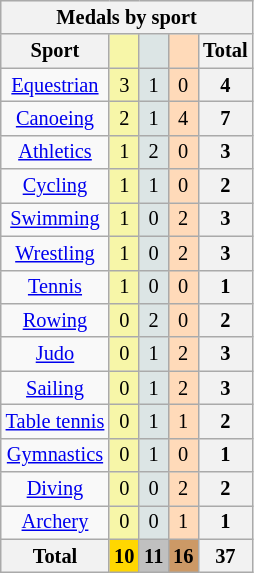<table class="wikitable" style="font-size:85%">
<tr style="background:#efefef;">
<th colspan=7>Medals by sport</th>
</tr>
<tr align=center>
<th>Sport</th>
<td bgcolor=#f7f6a8></td>
<td bgcolor=#dce5e5></td>
<td bgcolor=#ffdab9></td>
<th>Total</th>
</tr>
<tr align=center>
<td><a href='#'>Equestrian</a></td>
<td style="background:#F7F6A8;">3</td>
<td style="background:#DCE5E5;">1</td>
<td style="background:#FFDAB9;">0</td>
<th>4</th>
</tr>
<tr align=center>
<td><a href='#'>Canoeing</a></td>
<td style="background:#F7F6A8;">2</td>
<td style="background:#DCE5E5;">1</td>
<td style="background:#FFDAB9;">4</td>
<th>7</th>
</tr>
<tr align=center>
<td><a href='#'>Athletics</a></td>
<td style="background:#F7F6A8;">1</td>
<td style="background:#DCE5E5;">2</td>
<td style="background:#FFDAB9;">0</td>
<th>3</th>
</tr>
<tr align=center>
<td><a href='#'>Cycling</a></td>
<td style="background:#F7F6A8;">1</td>
<td style="background:#DCE5E5;">1</td>
<td style="background:#FFDAB9;">0</td>
<th>2</th>
</tr>
<tr align=center>
<td><a href='#'>Swimming</a></td>
<td style="background:#F7F6A8;">1</td>
<td style="background:#DCE5E5;">0</td>
<td style="background:#FFDAB9;">2</td>
<th>3</th>
</tr>
<tr align=center>
<td><a href='#'>Wrestling</a></td>
<td style="background:#F7F6A8;">1</td>
<td style="background:#DCE5E5;">0</td>
<td style="background:#FFDAB9;">2</td>
<th>3</th>
</tr>
<tr align=center>
<td><a href='#'>Tennis</a></td>
<td style="background:#F7F6A8;">1</td>
<td style="background:#DCE5E5;">0</td>
<td style="background:#FFDAB9;">0</td>
<th>1</th>
</tr>
<tr align=center>
<td><a href='#'>Rowing</a></td>
<td style="background:#F7F6A8;">0</td>
<td style="background:#DCE5E5;">2</td>
<td style="background:#FFDAB9;">0</td>
<th>2</th>
</tr>
<tr align=center>
<td><a href='#'>Judo</a></td>
<td style="background:#F7F6A8;">0</td>
<td style="background:#DCE5E5;">1</td>
<td style="background:#FFDAB9;">2</td>
<th>3</th>
</tr>
<tr align=center>
<td><a href='#'>Sailing</a></td>
<td style="background:#F7F6A8;">0</td>
<td style="background:#DCE5E5;">1</td>
<td style="background:#FFDAB9;">2</td>
<th>3</th>
</tr>
<tr align=center>
<td><a href='#'>Table tennis</a></td>
<td style="background:#F7F6A8;">0</td>
<td style="background:#DCE5E5;">1</td>
<td style="background:#FFDAB9;">1</td>
<th>2</th>
</tr>
<tr align=center>
<td><a href='#'>Gymnastics</a></td>
<td style="background:#F7F6A8;">0</td>
<td style="background:#DCE5E5;">1</td>
<td style="background:#FFDAB9;">0</td>
<th>1</th>
</tr>
<tr align=center>
<td><a href='#'>Diving</a></td>
<td style="background:#F7F6A8;">0</td>
<td style="background:#DCE5E5;">0</td>
<td style="background:#FFDAB9;">2</td>
<th>2</th>
</tr>
<tr align=center>
<td><a href='#'>Archery</a></td>
<td style="background:#F7F6A8;">0</td>
<td style="background:#DCE5E5;">0</td>
<td style="background:#FFDAB9;">1</td>
<th>1</th>
</tr>
<tr align=center>
<th>Total</th>
<th style="background:gold;">10</th>
<th style="background:silver;">11</th>
<th style="background:#c96;">16</th>
<th>37</th>
</tr>
</table>
